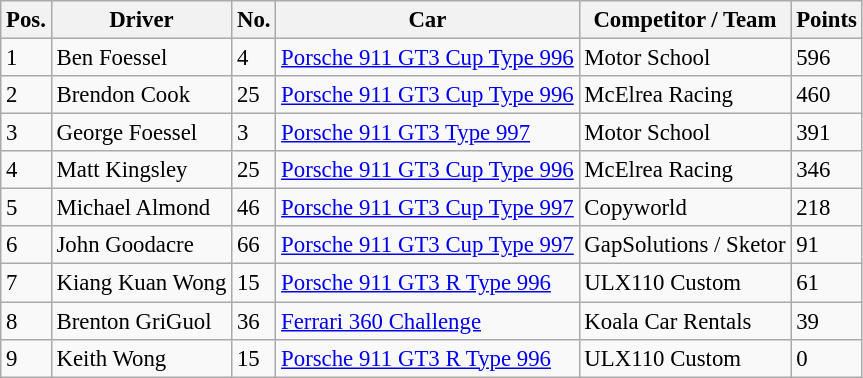<table class="wikitable" style="font-size: 95%;">
<tr>
<th>Pos.</th>
<th>Driver</th>
<th>No.</th>
<th>Car</th>
<th>Competitor / Team</th>
<th>Points</th>
</tr>
<tr>
<td>1</td>
<td>Ben Foessel</td>
<td>4</td>
<td><a href='#'>Porsche 911 GT3 Cup Type 996</a></td>
<td>Motor School</td>
<td>596</td>
</tr>
<tr>
<td>2</td>
<td>Brendon Cook</td>
<td>25</td>
<td><a href='#'>Porsche 911 GT3 Cup Type 996</a></td>
<td>McElrea Racing</td>
<td>460</td>
</tr>
<tr>
<td>3</td>
<td>George Foessel</td>
<td>3</td>
<td><a href='#'>Porsche 911 GT3 Type 997</a></td>
<td>Motor School</td>
<td>391</td>
</tr>
<tr>
<td>4</td>
<td>Matt Kingsley</td>
<td>25</td>
<td><a href='#'>Porsche 911 GT3 Cup Type 996</a></td>
<td>McElrea Racing</td>
<td>346</td>
</tr>
<tr>
<td>5</td>
<td>Michael Almond</td>
<td>46</td>
<td><a href='#'>Porsche 911 GT3 Cup Type 997</a></td>
<td>Copyworld</td>
<td>218</td>
</tr>
<tr>
<td>6</td>
<td>John Goodacre</td>
<td>66</td>
<td><a href='#'>Porsche 911 GT3 Cup Type 997</a></td>
<td>GapSolutions / Sketor</td>
<td>91</td>
</tr>
<tr>
<td>7</td>
<td>Kiang Kuan Wong</td>
<td>15</td>
<td><a href='#'>Porsche 911 GT3 R Type 996</a></td>
<td>ULX110 Custom</td>
<td>61</td>
</tr>
<tr>
<td>8</td>
<td>Brenton GriGuol</td>
<td>36</td>
<td><a href='#'>Ferrari 360 Challenge</a></td>
<td>Koala Car Rentals</td>
<td>39</td>
</tr>
<tr>
<td>9</td>
<td>Keith Wong</td>
<td>15</td>
<td><a href='#'>Porsche 911 GT3 R Type 996</a></td>
<td>ULX110 Custom</td>
<td>0</td>
</tr>
</table>
